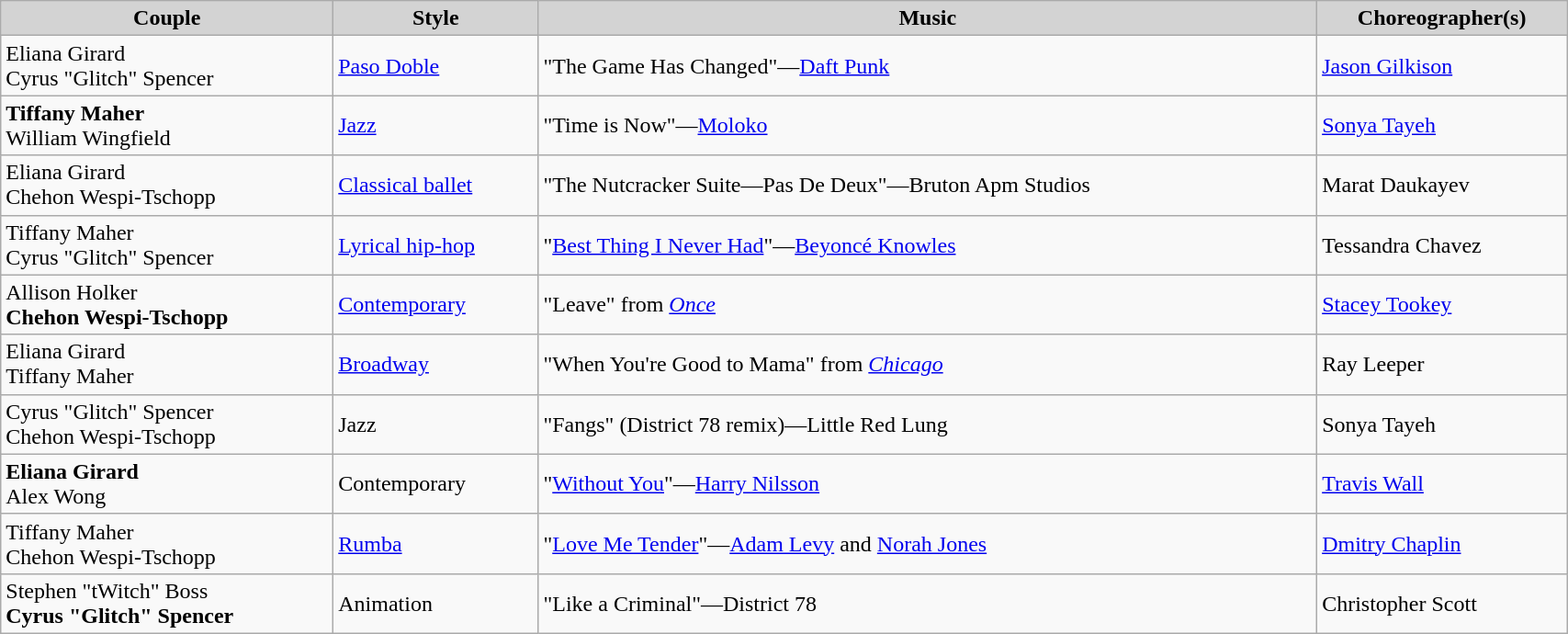<table class="wikitable" style="width:90%;">
<tr style="background:lightgrey; text-align:center;">
<td><strong>Couple</strong></td>
<td><strong>Style</strong></td>
<td><strong>Music</strong></td>
<td><strong>Choreographer(s)</strong></td>
</tr>
<tr>
<td>Eliana Girard<br>Cyrus "Glitch" Spencer</td>
<td><a href='#'>Paso Doble</a></td>
<td>"The Game Has Changed"—<a href='#'>Daft Punk</a></td>
<td><a href='#'>Jason Gilkison</a></td>
</tr>
<tr>
<td><strong>Tiffany Maher</strong><br>William Wingfield</td>
<td><a href='#'>Jazz</a></td>
<td>"Time is Now"—<a href='#'>Moloko</a></td>
<td><a href='#'>Sonya Tayeh</a></td>
</tr>
<tr>
<td>Eliana Girard<br>Chehon Wespi-Tschopp</td>
<td><a href='#'>Classical ballet</a></td>
<td>"The Nutcracker Suite—Pas De Deux"—Bruton Apm Studios</td>
<td>Marat Daukayev</td>
</tr>
<tr>
<td>Tiffany Maher<br>Cyrus "Glitch" Spencer</td>
<td><a href='#'>Lyrical hip-hop</a></td>
<td>"<a href='#'>Best Thing I Never Had</a>"—<a href='#'>Beyoncé Knowles</a></td>
<td>Tessandra Chavez</td>
</tr>
<tr>
<td>Allison Holker<br><strong>Chehon Wespi-Tschopp</strong></td>
<td><a href='#'>Contemporary</a></td>
<td>"Leave" from <em><a href='#'>Once</a></em></td>
<td><a href='#'>Stacey Tookey</a></td>
</tr>
<tr>
<td>Eliana Girard<br>Tiffany Maher</td>
<td><a href='#'>Broadway</a></td>
<td>"When You're Good to Mama" from <em><a href='#'>Chicago</a></em></td>
<td>Ray Leeper</td>
</tr>
<tr>
<td>Cyrus "Glitch" Spencer<br>Chehon Wespi-Tschopp</td>
<td>Jazz</td>
<td>"Fangs" (District 78 remix)—Little Red Lung</td>
<td>Sonya Tayeh</td>
</tr>
<tr>
<td><strong>Eliana Girard</strong><br>Alex Wong</td>
<td>Contemporary</td>
<td>"<a href='#'>Without You</a>"—<a href='#'>Harry Nilsson</a></td>
<td><a href='#'>Travis Wall</a></td>
</tr>
<tr>
<td>Tiffany Maher<br>Chehon Wespi-Tschopp</td>
<td><a href='#'>Rumba</a></td>
<td>"<a href='#'>Love Me Tender</a>"—<a href='#'>Adam Levy</a> and <a href='#'>Norah Jones</a></td>
<td><a href='#'>Dmitry Chaplin</a></td>
</tr>
<tr>
<td>Stephen "tWitch" Boss<br><strong>Cyrus "Glitch" Spencer</strong></td>
<td>Animation</td>
<td>"Like a Criminal"—District 78</td>
<td>Christopher Scott</td>
</tr>
</table>
